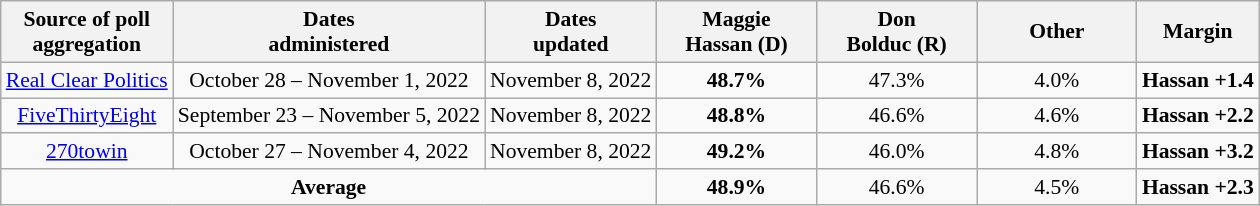<table class="wikitable sortable" style="text-align:center;font-size:90%;line-height:17px">
<tr>
<th>Source of poll<br>aggregation</th>
<th>Dates<br>administered</th>
<th>Dates<br>updated</th>
<th style="width:100px;">Maggie<br>Hassan (D)</th>
<th style="width:100px;">Don<br>Bolduc (R)</th>
<th style="width:100px;">Other<br></th>
<th>Margin</th>
</tr>
<tr>
<td><a href='#'>Real Clear Politics</a></td>
<td>October 28 – November 1, 2022</td>
<td>November 8, 2022</td>
<td><strong>48.7%</strong></td>
<td>47.3%</td>
<td>4.0%</td>
<td><strong>Hassan +1.4</strong></td>
</tr>
<tr>
<td><a href='#'>FiveThirtyEight</a></td>
<td>September 23 – November 5, 2022</td>
<td>November 8, 2022</td>
<td><strong>48.8%</strong></td>
<td>46.6%</td>
<td>4.6%</td>
<td><strong>Hassan +2.2</strong></td>
</tr>
<tr>
<td><a href='#'>270towin</a></td>
<td>October 27 – November 4, 2022</td>
<td>November 8, 2022</td>
<td><strong>49.2%</strong></td>
<td>46.0%</td>
<td>4.8%</td>
<td><strong>Hassan +3.2</strong></td>
</tr>
<tr>
<td colspan="3"><strong>Average</strong></td>
<td><strong>48.9%</strong></td>
<td>46.6%</td>
<td>4.5%</td>
<td><strong>Hassan +2.3</strong></td>
</tr>
</table>
